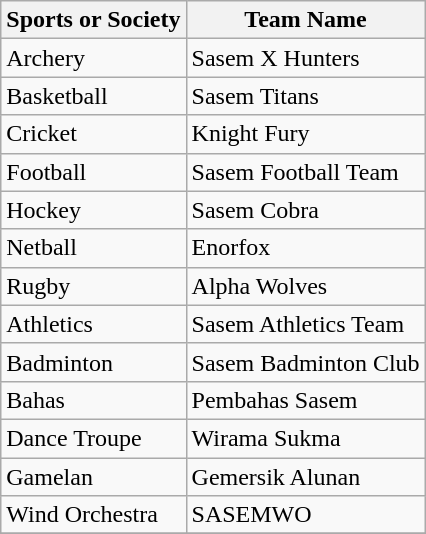<table class="wikitable">
<tr>
<th>Sports or Society</th>
<th>Team Name</th>
</tr>
<tr>
<td>Archery</td>
<td>Sasem X Hunters</td>
</tr>
<tr>
<td>Basketball</td>
<td>Sasem Titans</td>
</tr>
<tr>
<td>Cricket</td>
<td>Knight Fury</td>
</tr>
<tr>
<td>Football</td>
<td>Sasem Football Team</td>
</tr>
<tr>
<td>Hockey</td>
<td>Sasem Cobra</td>
</tr>
<tr>
<td>Netball</td>
<td>Enorfox</td>
</tr>
<tr>
<td>Rugby</td>
<td>Alpha Wolves</td>
</tr>
<tr>
<td>Athletics</td>
<td>Sasem Athletics Team</td>
</tr>
<tr>
<td>Badminton</td>
<td>Sasem Badminton Club</td>
</tr>
<tr>
<td>Bahas</td>
<td>Pembahas Sasem</td>
</tr>
<tr>
<td>Dance Troupe</td>
<td>Wirama Sukma</td>
</tr>
<tr>
<td>Gamelan</td>
<td>Gemersik Alunan</td>
</tr>
<tr>
<td>Wind Orchestra</td>
<td>SASEMWO</td>
</tr>
<tr>
</tr>
</table>
